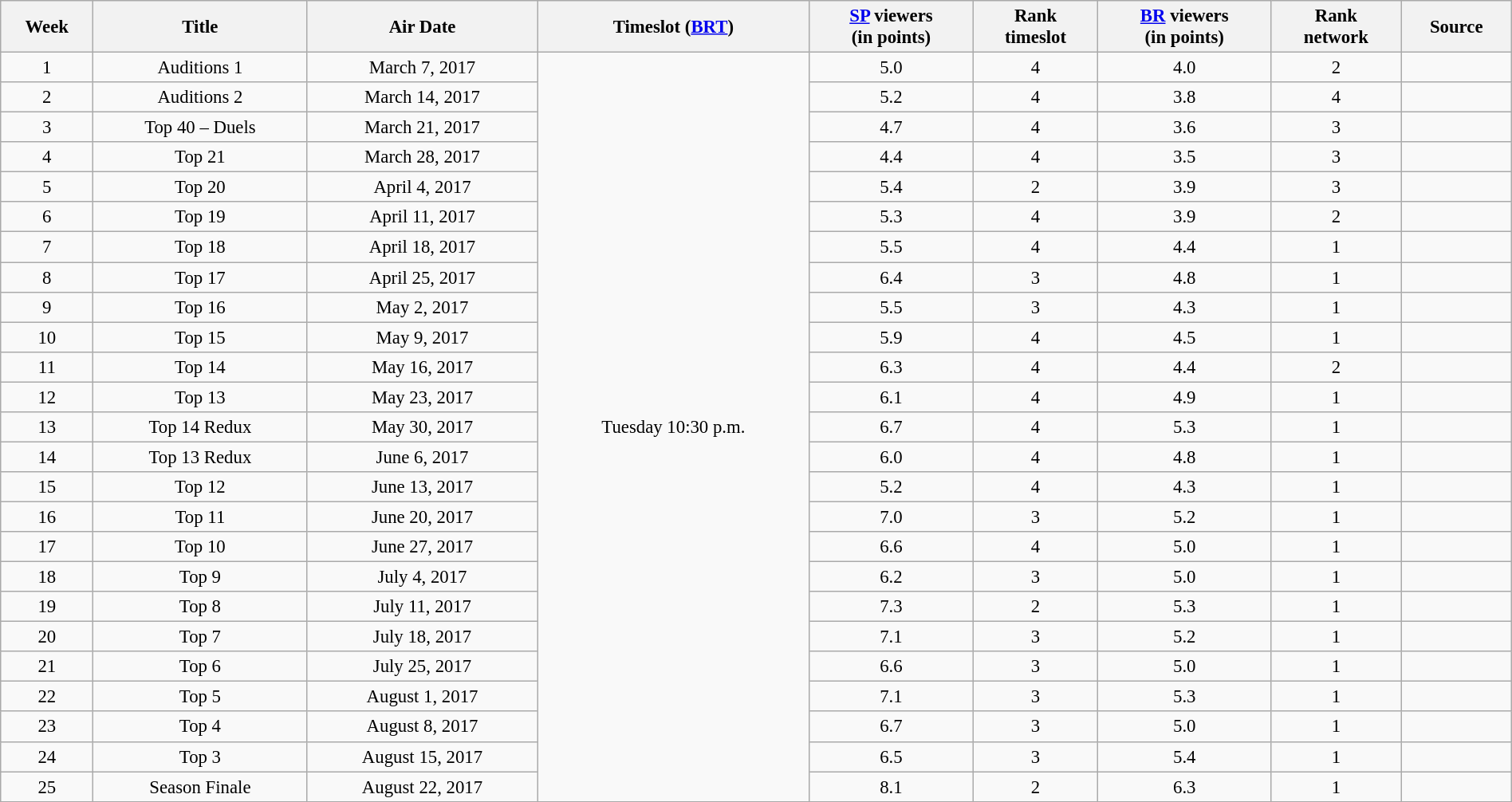<table class="wikitable sortable" style="text-align:center; font-size:95%; width: 100%">
<tr>
<th>Week</th>
<th>Title</th>
<th>Air Date</th>
<th>Timeslot (<a href='#'>BRT</a>)</th>
<th><a href='#'>SP</a> viewers<br>(in points)</th>
<th>Rank<br>timeslot</th>
<th><a href='#'>BR</a> viewers<br>(in points)</th>
<th>Rank<br>network</th>
<th>Source</th>
</tr>
<tr>
<td>1</td>
<td>Auditions 1</td>
<td>March 7, 2017</td>
<td rowspan=25>Tuesday 10:30 p.m.</td>
<td>5.0</td>
<td>4</td>
<td>4.0</td>
<td>2</td>
<td></td>
</tr>
<tr>
<td>2</td>
<td>Auditions 2</td>
<td>March 14, 2017</td>
<td>5.2</td>
<td>4</td>
<td>3.8</td>
<td>4</td>
<td></td>
</tr>
<tr>
<td>3</td>
<td>Top 40 – Duels</td>
<td>March 21, 2017</td>
<td>4.7</td>
<td>4</td>
<td>3.6</td>
<td>3</td>
<td></td>
</tr>
<tr>
<td>4</td>
<td>Top 21</td>
<td>March 28, 2017</td>
<td>4.4</td>
<td>4</td>
<td>3.5</td>
<td>3</td>
<td></td>
</tr>
<tr>
<td>5</td>
<td>Top 20</td>
<td>April 4, 2017</td>
<td>5.4</td>
<td>2</td>
<td>3.9</td>
<td>3</td>
<td></td>
</tr>
<tr>
<td>6</td>
<td>Top 19</td>
<td>April 11, 2017</td>
<td>5.3</td>
<td>4</td>
<td>3.9</td>
<td>2</td>
<td></td>
</tr>
<tr>
<td>7</td>
<td>Top 18</td>
<td>April 18, 2017</td>
<td>5.5</td>
<td>4</td>
<td>4.4</td>
<td>1</td>
<td></td>
</tr>
<tr>
<td>8</td>
<td>Top 17</td>
<td>April 25, 2017</td>
<td>6.4</td>
<td>3</td>
<td>4.8</td>
<td>1</td>
<td></td>
</tr>
<tr>
<td>9</td>
<td>Top 16</td>
<td>May 2, 2017</td>
<td>5.5</td>
<td>3</td>
<td>4.3</td>
<td>1</td>
<td></td>
</tr>
<tr>
<td>10</td>
<td>Top 15</td>
<td>May 9, 2017</td>
<td>5.9</td>
<td>4</td>
<td>4.5</td>
<td>1</td>
<td></td>
</tr>
<tr>
<td>11</td>
<td>Top 14</td>
<td>May 16, 2017</td>
<td>6.3</td>
<td>4</td>
<td>4.4</td>
<td>2</td>
<td></td>
</tr>
<tr>
<td>12</td>
<td>Top 13</td>
<td>May 23, 2017</td>
<td>6.1</td>
<td>4</td>
<td>4.9</td>
<td>1</td>
<td></td>
</tr>
<tr>
<td>13</td>
<td>Top 14 Redux</td>
<td>May 30, 2017</td>
<td>6.7</td>
<td>4</td>
<td>5.3</td>
<td>1</td>
<td></td>
</tr>
<tr>
<td>14</td>
<td>Top 13 Redux</td>
<td>June 6, 2017</td>
<td>6.0</td>
<td>4</td>
<td>4.8</td>
<td>1</td>
<td></td>
</tr>
<tr>
<td>15</td>
<td>Top 12</td>
<td>June 13, 2017</td>
<td>5.2</td>
<td>4</td>
<td>4.3</td>
<td>1</td>
<td></td>
</tr>
<tr>
<td>16</td>
<td>Top 11</td>
<td>June 20, 2017</td>
<td>7.0</td>
<td>3</td>
<td>5.2</td>
<td>1</td>
<td></td>
</tr>
<tr>
<td>17</td>
<td>Top 10</td>
<td>June 27, 2017</td>
<td>6.6</td>
<td>4</td>
<td>5.0</td>
<td>1</td>
<td></td>
</tr>
<tr>
<td>18</td>
<td>Top 9</td>
<td>July 4, 2017</td>
<td>6.2</td>
<td>3</td>
<td>5.0</td>
<td>1</td>
<td></td>
</tr>
<tr>
<td>19</td>
<td>Top 8</td>
<td>July 11, 2017</td>
<td>7.3</td>
<td>2</td>
<td>5.3</td>
<td>1</td>
<td></td>
</tr>
<tr>
<td>20</td>
<td>Top 7</td>
<td>July 18, 2017</td>
<td>7.1</td>
<td>3</td>
<td>5.2</td>
<td>1</td>
<td></td>
</tr>
<tr>
<td>21</td>
<td>Top 6</td>
<td>July 25, 2017</td>
<td>6.6</td>
<td>3</td>
<td>5.0</td>
<td>1</td>
<td></td>
</tr>
<tr>
<td>22</td>
<td>Top 5</td>
<td>August 1, 2017</td>
<td>7.1</td>
<td>3</td>
<td>5.3</td>
<td>1</td>
<td></td>
</tr>
<tr>
<td>23</td>
<td>Top 4</td>
<td>August 8, 2017</td>
<td>6.7</td>
<td>3</td>
<td>5.0</td>
<td>1</td>
<td></td>
</tr>
<tr>
<td>24</td>
<td>Top 3</td>
<td>August 15, 2017</td>
<td>6.5</td>
<td>3</td>
<td>5.4</td>
<td>1</td>
<td></td>
</tr>
<tr>
<td>25</td>
<td>Season Finale</td>
<td>August 22, 2017</td>
<td>8.1</td>
<td>2</td>
<td>6.3</td>
<td>1</td>
<td></td>
</tr>
<tr>
</tr>
</table>
